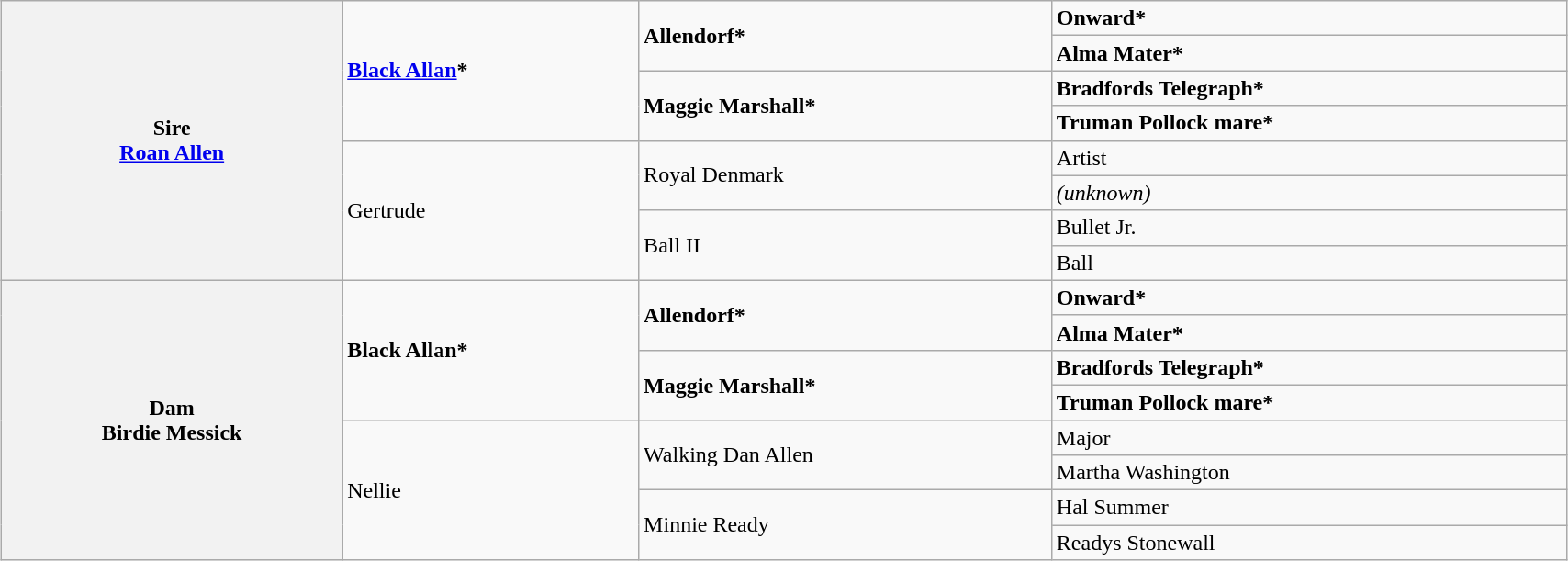<table class="wikitable" style="clear:both; margin:0em auto; width:90%;">
<tr>
<th rowspan="8">Sire<br><a href='#'>Roan Allen</a></th>
<td rowspan="4"><strong><a href='#'>Black Allan</a>*</strong></td>
<td rowspan="2"><strong>Allendorf*</strong></td>
<td><strong>Onward*</strong></td>
</tr>
<tr>
<td><strong>Alma Mater*</strong></td>
</tr>
<tr>
<td rowspan="2"><strong>Maggie Marshall*</strong></td>
<td><strong>Bradfords Telegraph*</strong></td>
</tr>
<tr>
<td><strong>Truman Pollock mare*</strong></td>
</tr>
<tr>
<td rowspan="4">Gertrude</td>
<td rowspan="2">Royal Denmark</td>
<td>Artist</td>
</tr>
<tr>
<td><span><em>(unknown)</em></span></td>
</tr>
<tr>
<td rowspan="2">Ball II</td>
<td>Bullet Jr.</td>
</tr>
<tr>
<td>Ball</td>
</tr>
<tr>
<th rowspan="8">Dam<br>Birdie Messick</th>
<td rowspan="4"><strong>Black Allan*</strong></td>
<td rowspan="2"><strong>Allendorf*</strong></td>
<td><strong>Onward*</strong></td>
</tr>
<tr>
<td><strong>Alma Mater*</strong></td>
</tr>
<tr>
<td rowspan="2"><strong>Maggie Marshall*</strong></td>
<td><strong>Bradfords Telegraph*</strong></td>
</tr>
<tr>
<td><strong>Truman Pollock mare*</strong></td>
</tr>
<tr>
<td rowspan="4">Nellie</td>
<td rowspan="2">Walking Dan Allen</td>
<td>Major</td>
</tr>
<tr>
<td>Martha Washington</td>
</tr>
<tr>
<td rowspan="2">Minnie Ready</td>
<td>Hal Summer</td>
</tr>
<tr>
<td>Readys Stonewall</td>
</tr>
</table>
